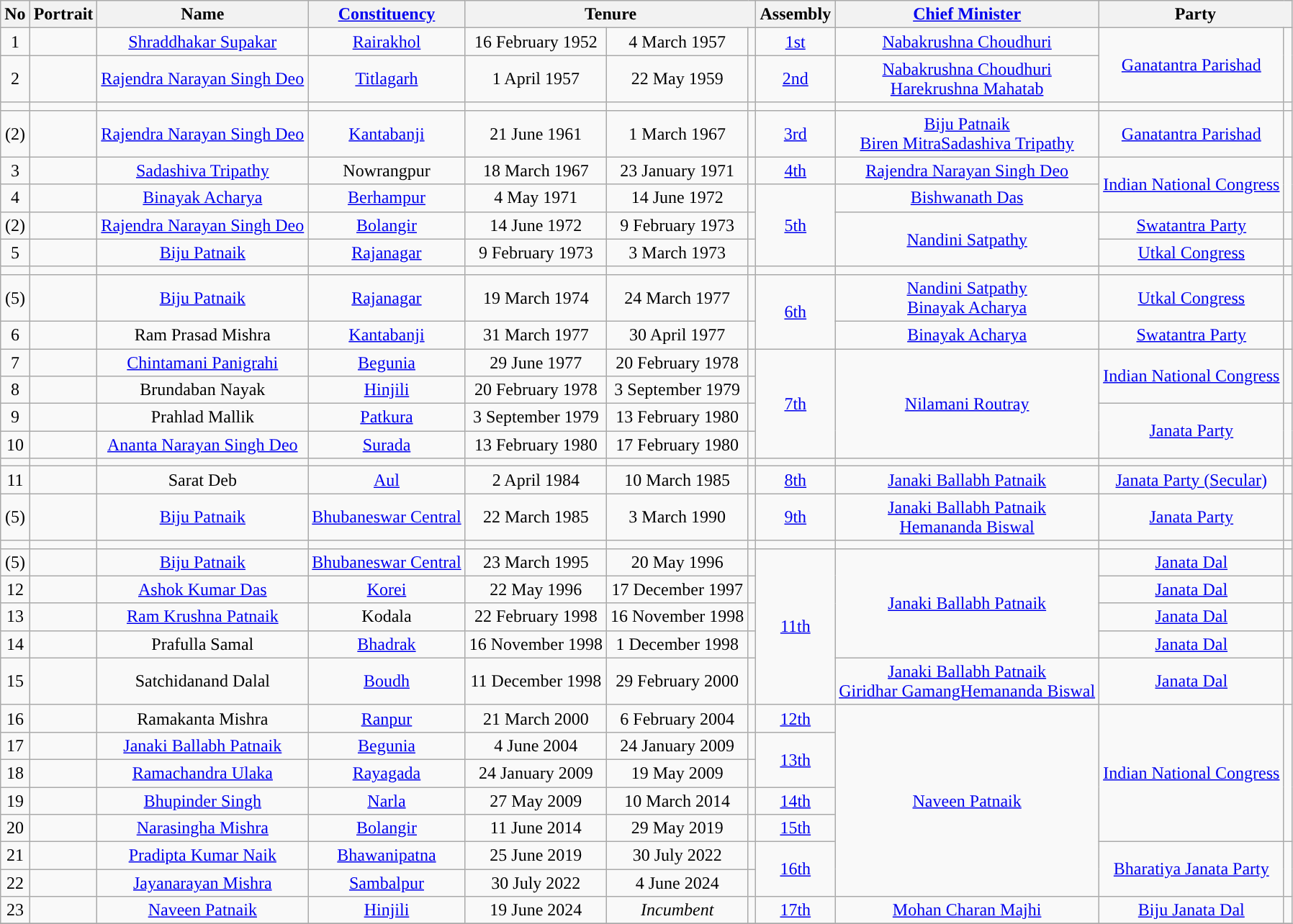<table class="wikitable">
<tr>
<th>No</th>
<th>Portrait</th>
<th>Name</th>
<th><a href='#'>Constituency</a></th>
<th colspan="3">Tenure</th>
<th>Assembly</th>
<th><a href='#'>Chief Minister</a></th>
<th colspan="2">Party</th>
</tr>
<tr align="center">
<td>1</td>
<td></td>
<td><a href='#'>Shraddhakar Supakar</a></td>
<td><a href='#'>Rairakhol</a></td>
<td>16 February 1952</td>
<td>4 March 1957</td>
<td></td>
<td><a href='#'>1st</a></td>
<td><a href='#'>Nabakrushna Choudhuri</a></td>
<td rowspan="2"><a href='#'>Ganatantra Parishad</a></td>
<td rowspan="2" style="background:"></td>
</tr>
<tr align="center">
<td>2</td>
<td></td>
<td><a href='#'>Rajendra Narayan Singh Deo</a></td>
<td><a href='#'>Titlagarh</a></td>
<td>1 April 1957</td>
<td>22 May 1959</td>
<td></td>
<td><a href='#'>2nd</a></td>
<td><a href='#'>Nabakrushna Choudhuri</a><br><a href='#'>Harekrushna Mahatab</a></td>
</tr>
<tr align="center">
<td></td>
<td></td>
<td></td>
<td></td>
<td></td>
<td></td>
<td></td>
<td></td>
<td></td>
<td></td>
<td></td>
</tr>
<tr align="center">
<td>(2)</td>
<td></td>
<td><a href='#'>Rajendra Narayan Singh Deo</a></td>
<td><a href='#'>Kantabanji</a></td>
<td>21 June 1961</td>
<td>1 March 1967</td>
<td></td>
<td><a href='#'>3rd</a></td>
<td><a href='#'>Biju Patnaik</a><br><a href='#'>Biren Mitra</a><a href='#'>Sadashiva Tripathy</a></td>
<td><a href='#'>Ganatantra Parishad</a></td>
<td style="background:"></td>
</tr>
<tr align="center">
<td>3</td>
<td></td>
<td><a href='#'>Sadashiva Tripathy</a></td>
<td>Nowrangpur</td>
<td>18 March 1967</td>
<td>23 January 1971</td>
<td></td>
<td><a href='#'>4th</a></td>
<td><a href='#'>Rajendra Narayan Singh Deo</a></td>
<td rowspan="2"><a href='#'>Indian National Congress</a></td>
<td rowspan="2" style="background:"></td>
</tr>
<tr align="center">
<td>4</td>
<td></td>
<td><a href='#'>Binayak Acharya</a></td>
<td><a href='#'>Berhampur</a></td>
<td>4 May 1971</td>
<td>14 June 1972</td>
<td></td>
<td rowspan="3"><a href='#'>5th</a></td>
<td><a href='#'>Bishwanath Das</a></td>
</tr>
<tr align="center">
<td>(2)</td>
<td></td>
<td><a href='#'>Rajendra Narayan Singh Deo</a></td>
<td><a href='#'>Bolangir</a></td>
<td>14 June 1972</td>
<td>9 February 1973</td>
<td></td>
<td rowspan="2"><a href='#'>Nandini Satpathy</a></td>
<td><a href='#'>Swatantra Party</a></td>
<td style="background:"></td>
</tr>
<tr align="center">
<td>5</td>
<td></td>
<td><a href='#'>Biju Patnaik</a></td>
<td><a href='#'>Rajanagar</a></td>
<td>9 February 1973</td>
<td>3 March 1973</td>
<td></td>
<td><a href='#'>Utkal Congress</a></td>
<td style="background:"></td>
</tr>
<tr align="center">
<td></td>
<td></td>
<td></td>
<td></td>
<td></td>
<td></td>
<td></td>
<td></td>
<td></td>
<td></td>
<td></td>
</tr>
<tr align="center">
<td>(5)</td>
<td></td>
<td><a href='#'>Biju Patnaik</a></td>
<td><a href='#'>Rajanagar</a></td>
<td>19 March 1974</td>
<td>24 March 1977</td>
<td></td>
<td rowspan="2"><a href='#'>6th</a></td>
<td><a href='#'>Nandini Satpathy</a><br><a href='#'>Binayak Acharya</a></td>
<td><a href='#'>Utkal Congress</a></td>
<td style="background:"></td>
</tr>
<tr align="center">
<td>6</td>
<td></td>
<td>Ram Prasad Mishra</td>
<td><a href='#'>Kantabanji</a></td>
<td>31 March 1977</td>
<td>30 April 1977</td>
<td></td>
<td><a href='#'>Binayak Acharya</a></td>
<td><a href='#'>Swatantra Party</a></td>
<td style="background:"></td>
</tr>
<tr align="center">
<td>7</td>
<td></td>
<td><a href='#'>Chintamani Panigrahi</a></td>
<td><a href='#'>Begunia</a></td>
<td>29 June 1977</td>
<td>20 February 1978</td>
<td></td>
<td rowspan="4"><a href='#'>7th</a></td>
<td rowspan="4"><a href='#'>Nilamani Routray</a></td>
<td rowspan="2"><a href='#'>Indian National Congress</a></td>
<td rowspan="2" style="background:"></td>
</tr>
<tr align="center">
<td>8</td>
<td></td>
<td>Brundaban Nayak</td>
<td><a href='#'>Hinjili</a></td>
<td>20 February 1978</td>
<td>3 September 1979</td>
<td></td>
</tr>
<tr align="center">
<td>9</td>
<td></td>
<td>Prahlad Mallik</td>
<td><a href='#'>Patkura</a></td>
<td>3 September 1979</td>
<td>13 February 1980</td>
<td></td>
<td rowspan="2"><a href='#'>Janata Party</a></td>
<td rowspan="2" style="background:"></td>
</tr>
<tr align="center">
<td>10</td>
<td></td>
<td><a href='#'>Ananta Narayan Singh Deo</a></td>
<td><a href='#'>Surada</a></td>
<td>13 February 1980</td>
<td>17 February 1980</td>
<td></td>
</tr>
<tr align="center">
<td></td>
<td></td>
<td></td>
<td></td>
<td></td>
<td></td>
<td></td>
<td></td>
<td></td>
<td></td>
<td></td>
</tr>
<tr align="center">
<td>11</td>
<td></td>
<td>Sarat Deb</td>
<td><a href='#'>Aul</a></td>
<td>2 April 1984</td>
<td>10 March 1985</td>
<td></td>
<td><a href='#'>8th</a></td>
<td><a href='#'>Janaki Ballabh Patnaik</a></td>
<td><a href='#'>Janata Party (Secular)</a></td>
<td style="background:"></td>
</tr>
<tr align="center">
<td>(5)</td>
<td></td>
<td><a href='#'>Biju Patnaik</a></td>
<td><a href='#'>Bhubaneswar Central</a></td>
<td>22 March 1985</td>
<td>3 March 1990</td>
<td></td>
<td><a href='#'>9th</a></td>
<td><a href='#'>Janaki Ballabh Patnaik</a><br><a href='#'>Hemananda Biswal</a></td>
<td><a href='#'>Janata Party</a></td>
<td style="background:"></td>
</tr>
<tr align="center">
<td></td>
<td></td>
<td></td>
<td></td>
<td></td>
<td></td>
<td></td>
<td></td>
<td></td>
<td></td>
<td></td>
</tr>
<tr align="center">
<td>(5)</td>
<td></td>
<td><a href='#'>Biju Patnaik</a></td>
<td><a href='#'>Bhubaneswar Central</a></td>
<td>23 March 1995</td>
<td>20 May 1996</td>
<td></td>
<td rowspan="5"><a href='#'>11th</a></td>
<td rowspan="4"><a href='#'>Janaki Ballabh Patnaik</a></td>
<td><a href='#'>Janata Dal</a></td>
<td style="background:"></td>
</tr>
<tr align="center">
<td>12</td>
<td></td>
<td><a href='#'>Ashok Kumar Das</a></td>
<td><a href='#'>Korei</a></td>
<td>22 May 1996</td>
<td>17 December 1997</td>
<td></td>
<td><a href='#'>Janata Dal</a></td>
<td style="background:"></td>
</tr>
<tr align="center">
<td>13</td>
<td></td>
<td><a href='#'>Ram Krushna Patnaik</a></td>
<td>Kodala</td>
<td>22 February 1998</td>
<td>16 November 1998</td>
<td></td>
<td><a href='#'>Janata Dal</a></td>
<td style="background:"></td>
</tr>
<tr align="center">
<td>14</td>
<td></td>
<td>Prafulla Samal</td>
<td><a href='#'>Bhadrak</a></td>
<td>16 November 1998</td>
<td>1 December 1998</td>
<td></td>
<td><a href='#'>Janata Dal</a></td>
<td style="background:"></td>
</tr>
<tr align="center">
<td>15</td>
<td></td>
<td>Satchidanand Dalal</td>
<td><a href='#'>Boudh</a></td>
<td>11 December 1998</td>
<td>29 February 2000</td>
<td></td>
<td><a href='#'>Janaki Ballabh Patnaik</a><br><a href='#'>Giridhar Gamang</a><a href='#'>Hemananda Biswal</a></td>
<td><a href='#'>Janata Dal</a></td>
<td style="background:"></td>
</tr>
<tr align="center">
<td>16</td>
<td></td>
<td>Ramakanta Mishra</td>
<td><a href='#'>Ranpur</a></td>
<td>21 March 2000</td>
<td>6 February 2004</td>
<td></td>
<td><a href='#'>12th</a></td>
<td rowspan="7"><a href='#'>Naveen Patnaik</a></td>
<td rowspan="5"><a href='#'>Indian National Congress</a></td>
<td rowspan="5" style="background:"></td>
</tr>
<tr align="center">
<td>17</td>
<td></td>
<td><a href='#'>Janaki Ballabh Patnaik</a></td>
<td><a href='#'>Begunia</a></td>
<td>4 June 2004</td>
<td>24 January 2009</td>
<td></td>
<td rowspan="2"><a href='#'>13th</a></td>
</tr>
<tr align="center">
<td>18</td>
<td></td>
<td><a href='#'>Ramachandra Ulaka</a></td>
<td><a href='#'>Rayagada</a></td>
<td>24 January 2009</td>
<td>19 May 2009</td>
<td></td>
</tr>
<tr align="center">
<td>19</td>
<td></td>
<td><a href='#'>Bhupinder Singh</a></td>
<td><a href='#'>Narla</a></td>
<td>27 May 2009</td>
<td>10 March 2014</td>
<td></td>
<td><a href='#'>14th</a></td>
</tr>
<tr align="center">
<td>20</td>
<td></td>
<td><a href='#'>Narasingha Mishra</a></td>
<td><a href='#'>Bolangir</a></td>
<td>11 June 2014</td>
<td>29 May 2019</td>
<td></td>
<td><a href='#'>15th</a></td>
</tr>
<tr align="center">
<td>21</td>
<td></td>
<td><a href='#'>Pradipta Kumar Naik</a></td>
<td><a href='#'>Bhawanipatna</a></td>
<td>25 June 2019</td>
<td>30 July 2022</td>
<td></td>
<td rowspan="2"><a href='#'>16th</a></td>
<td rowspan="2"><a href='#'>Bharatiya Janata Party</a></td>
<td rowspan="2" style="background:"></td>
</tr>
<tr align="center">
<td>22</td>
<td></td>
<td><a href='#'>Jayanarayan Mishra</a></td>
<td><a href='#'>Sambalpur</a></td>
<td>30 July 2022</td>
<td>4 June 2024</td>
<td></td>
</tr>
<tr align="center">
<td>23</td>
<td></td>
<td><a href='#'>Naveen Patnaik</a></td>
<td><a href='#'>Hinjili</a></td>
<td>19 June 2024</td>
<td><em>Incumbent</em></td>
<td></td>
<td><a href='#'>17th</a></td>
<td><a href='#'>Mohan Charan Majhi</a></td>
<td><a href='#'>Biju Janata Dal</a></td>
<td style="background:"></td>
</tr>
<tr align="center">
</tr>
</table>
